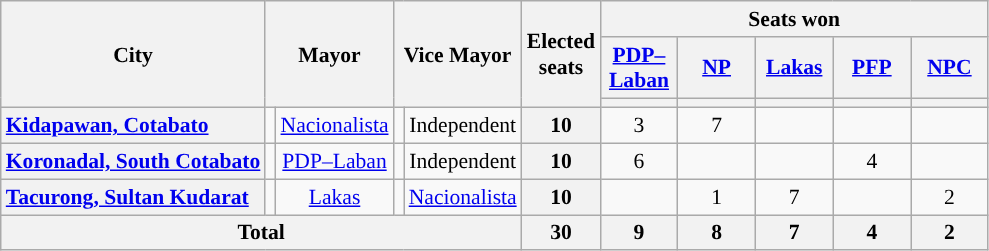<table class="wikitable" style="text-align:center; font-size: 0.9em;">
<tr>
<th rowspan="3">City</th>
<th colspan="2" rowspan="3" style="width:60px;">Mayor</th>
<th colspan="2" rowspan="3" style="width:60px;">Vice Mayor</th>
<th rowspan="3">Elected<br>seats</th>
<th colspan="5">Seats won</th>
</tr>
<tr>
<th class="unsortable" style="width:45px;"><a href='#'>PDP–Laban</a></th>
<th class="unsortable" style="width:45px;"><a href='#'>NP</a></th>
<th class="unsortable" style="width:45px;"><a href='#'>Lakas</a></th>
<th class="unsortable" style="width:45px;"><a href='#'>PFP</a></th>
<th class="unsortable" style="width:45px;"><a href='#'>NPC</a></th>
</tr>
<tr>
<th style="color:inherit;background:"></th>
<th style="color:inherit;background:"></th>
<th style="color:inherit;background:"></th>
<th style="color:inherit;background:"></th>
<th style="color:inherit;background:"></th>
</tr>
<tr>
<th style="text-align: left;"><a href='#'>Kidapawan, Cotabato</a></th>
<td style="color:inherit;background:"></td>
<td><a href='#'>Nacionalista</a></td>
<td style="color:inherit;background:"></td>
<td>Independent</td>
<th>10</th>
<td>3</td>
<td>7</td>
<td></td>
<td></td>
<td></td>
</tr>
<tr>
<th style="text-align: left;"><a href='#'>Koronadal, South Cotabato</a></th>
<td style="color:inherit;background:"></td>
<td><a href='#'>PDP–Laban</a></td>
<td style="color:inherit;background:"></td>
<td>Independent</td>
<th>10</th>
<td>6</td>
<td></td>
<td></td>
<td>4</td>
<td></td>
</tr>
<tr>
<th style="text-align: left;"><a href='#'>Tacurong, Sultan Kudarat</a></th>
<td style="color:inherit;background:"></td>
<td><a href='#'>Lakas</a></td>
<td style="color:inherit;background:"></td>
<td><a href='#'>Nacionalista</a></td>
<th>10</th>
<td></td>
<td>1</td>
<td>7</td>
<td></td>
<td>2</td>
</tr>
<tr>
<th colspan="5">Total</th>
<th>30</th>
<th>9</th>
<th>8</th>
<th>7</th>
<th>4</th>
<th>2</th>
</tr>
</table>
